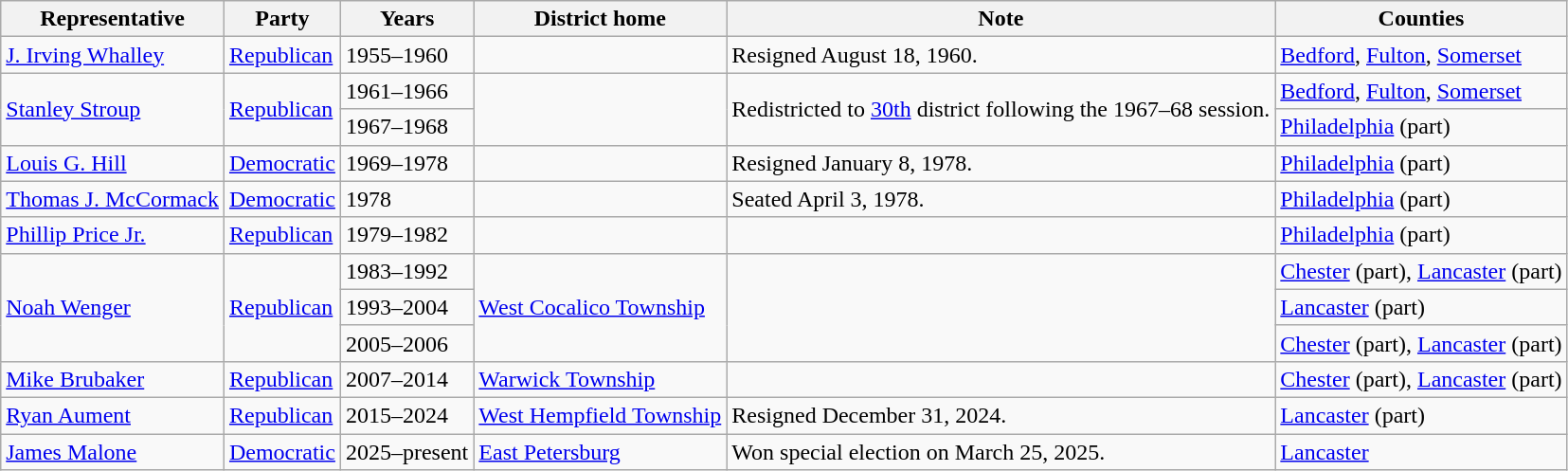<table class=wikitable>
<tr valign=bottom>
<th>Representative</th>
<th>Party</th>
<th>Years</th>
<th>District home</th>
<th>Note</th>
<th>Counties</th>
</tr>
<tr>
<td><a href='#'>J. Irving Whalley</a></td>
<td><a href='#'>Republican</a></td>
<td>1955–1960</td>
<td></td>
<td>Resigned August 18, 1960.</td>
<td><a href='#'>Bedford</a>, <a href='#'>Fulton</a>, <a href='#'>Somerset</a></td>
</tr>
<tr>
<td rowspan=2><a href='#'>Stanley Stroup</a></td>
<td rowspan=2><a href='#'>Republican</a></td>
<td>1961–1966</td>
<td rowspan=2> </td>
<td rowspan=2>Redistricted to <a href='#'>30th</a> district following the 1967–68 session.</td>
<td><a href='#'>Bedford</a>, <a href='#'>Fulton</a>, <a href='#'>Somerset</a></td>
</tr>
<tr>
<td>1967–1968</td>
<td><a href='#'>Philadelphia</a> (part)</td>
</tr>
<tr>
<td><a href='#'>Louis G. Hill</a></td>
<td><a href='#'>Democratic</a></td>
<td>1969–1978</td>
<td></td>
<td>Resigned January 8, 1978.</td>
<td><a href='#'>Philadelphia</a> (part)</td>
</tr>
<tr>
<td><a href='#'>Thomas J. McCormack</a></td>
<td><a href='#'>Democratic</a></td>
<td>1978</td>
<td></td>
<td>Seated April 3, 1978.</td>
<td><a href='#'>Philadelphia</a> (part)</td>
</tr>
<tr>
<td><a href='#'>Phillip Price Jr.</a></td>
<td><a href='#'>Republican</a></td>
<td>1979–1982</td>
<td></td>
<td></td>
<td><a href='#'>Philadelphia</a> (part)</td>
</tr>
<tr>
<td rowspan=3><a href='#'>Noah Wenger</a></td>
<td rowspan=3><a href='#'>Republican</a></td>
<td>1983–1992</td>
<td rowspan=3><a href='#'>West Cocalico Township</a></td>
<td rowspan=3> </td>
<td><a href='#'>Chester</a> (part), <a href='#'>Lancaster</a> (part)</td>
</tr>
<tr>
<td>1993–2004</td>
<td><a href='#'>Lancaster</a> (part)</td>
</tr>
<tr>
<td>2005–2006</td>
<td><a href='#'>Chester</a> (part), <a href='#'>Lancaster</a> (part)</td>
</tr>
<tr>
<td><a href='#'>Mike Brubaker</a></td>
<td><a href='#'>Republican</a></td>
<td>2007–2014</td>
<td><a href='#'>Warwick Township</a></td>
<td></td>
<td><a href='#'>Chester</a> (part), <a href='#'>Lancaster</a> (part)</td>
</tr>
<tr>
<td><a href='#'>Ryan Aument</a></td>
<td><a href='#'>Republican</a></td>
<td>2015–2024</td>
<td><a href='#'>West Hempfield Township</a></td>
<td>Resigned December 31, 2024.</td>
<td><a href='#'>Lancaster</a> (part)</td>
</tr>
<tr>
<td><a href='#'>James Malone</a></td>
<td><a href='#'>Democratic</a></td>
<td>2025–present</td>
<td><a href='#'>East Petersburg</a></td>
<td>Won special election on March 25, 2025.</td>
<td><a href='#'>Lancaster</a></td>
</tr>
</table>
